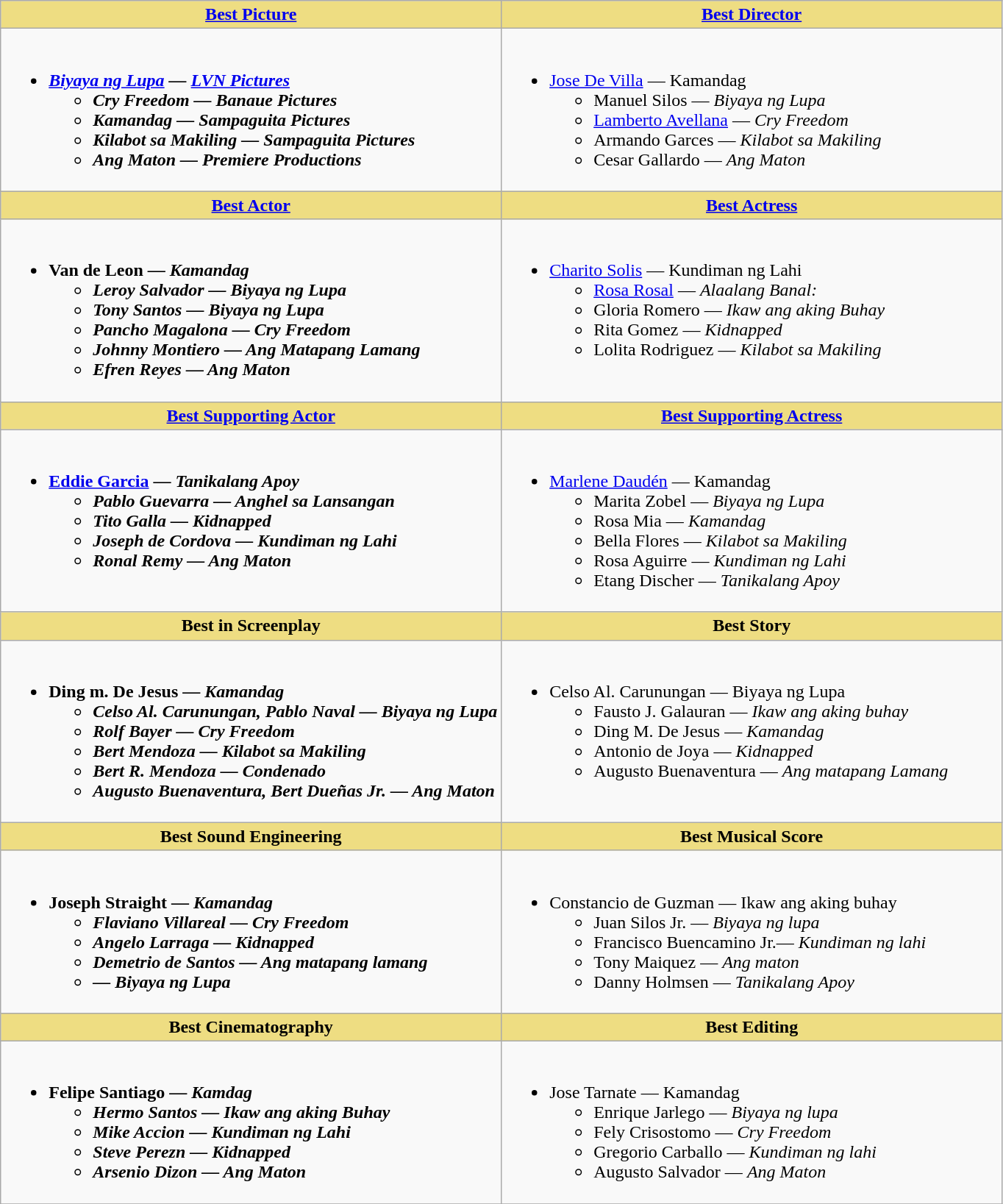<table class=wikitable>
<tr>
<th style="background:#EEDD82; width:50%"><a href='#'>Best Picture</a></th>
<th style="background:#EEDD82; width:50%"><a href='#'>Best Director</a></th>
</tr>
<tr>
<td valign="top"><br><ul><li><strong><em><a href='#'>Biyaya ng Lupa</a><em> — <a href='#'>LVN Pictures</a><strong><ul><li>Cry Freedom — </em>Banaue Pictures<em></li><li>Kamandag — </em>Sampaguita Pictures<em></li><li>Kilabot sa Makiling — </em>Sampaguita Pictures<em></li><li>Ang Maton — </em>Premiere Productions<em></li></ul></li></ul></td>
<td valign="top"><br><ul><li></strong><a href='#'>Jose De Villa</a> — </em>Kamandag</em></strong><ul><li>Manuel Silos — <em>Biyaya ng Lupa</em></li><li><a href='#'>Lamberto Avellana</a> — <em>Cry Freedom</em></li><li>Armando Garces — <em>Kilabot sa Makiling</em></li><li>Cesar Gallardo — <em>Ang Maton</em></li></ul></li></ul></td>
</tr>
<tr>
<th style="background:#EEDD82; width:50%"><a href='#'>Best Actor</a></th>
<th style="background:#EEDD82; width:50%"><a href='#'>Best Actress</a></th>
</tr>
<tr>
<td valign="top"><br><ul><li><strong>Van de Leon — <em>Kamandag<strong><em><ul><li>Leroy Salvador — </em>Biyaya ng Lupa<em></li><li>Tony Santos — </em>Biyaya ng Lupa<em></li><li>Pancho Magalona — </em>Cry Freedom<em></li><li>Johnny Montiero — </em>Ang Matapang Lamang<em></li><li>Efren Reyes — </em>Ang Maton<em></li></ul></li></ul></td>
<td valign="top"><br><ul><li></strong><a href='#'>Charito Solis</a> — </em>Kundiman ng Lahi</em></strong><ul><li><a href='#'>Rosa Rosal</a> — <em>Alaalang Banal:</em></li><li>Gloria Romero — <em>Ikaw ang aking Buhay</em></li><li>Rita Gomez — <em>Kidnapped</em></li><li>Lolita Rodriguez — <em>Kilabot sa Makiling</em></li></ul></li></ul></td>
</tr>
<tr>
<th style="background:#EEDD82; width:50%"><a href='#'>Best Supporting Actor</a></th>
<th style="background:#EEDD82; width:50%"><a href='#'>Best Supporting Actress</a></th>
</tr>
<tr>
<td valign="top"><br><ul><li><strong><a href='#'>Eddie Garcia</a> — <em>Tanikalang Apoy<strong><em><ul><li>Pablo Guevarra — </em>Anghel sa Lansangan<em></li><li>Tito Galla — </em>Kidnapped<em></li><li>Joseph de Cordova — </em>Kundiman ng Lahi<em></li><li>Ronal Remy — </em>Ang Maton<em></li></ul></li></ul></td>
<td valign="top"><br><ul><li></strong><a href='#'>Marlene Daudén</a> — </em>Kamandag</em></strong><ul><li>Marita Zobel — <em>Biyaya ng Lupa</em></li><li>Rosa Mia — <em>Kamandag</em></li><li>Bella Flores — <em>Kilabot sa Makiling</em></li><li>Rosa Aguirre — <em>Kundiman ng Lahi</em></li><li>Etang Discher — <em>Tanikalang Apoy</em></li></ul></li></ul></td>
</tr>
<tr>
<th style="background:#EEDD82; width:50%">Best in Screenplay</th>
<th style="background:#EEDD82; width:50%">Best Story</th>
</tr>
<tr>
<td valign="top"><br><ul><li><strong>Ding m. De Jesus — <em>Kamandag<strong><em><ul><li>Celso Al. Carunungan, Pablo Naval — </em>Biyaya ng Lupa<em></li><li>Rolf Bayer — </em>Cry Freedom<em></li><li>Bert Mendoza — </em>Kilabot sa Makiling<em></li><li>Bert R. Mendoza — </em>Condenado<em></li><li>Augusto Buenaventura, Bert Dueñas Jr. — </em>Ang Maton <em></li></ul></li></ul></td>
<td valign="top"><br><ul><li></strong>Celso Al. Carunungan — </em>Biyaya ng Lupa</em></strong><ul><li>Fausto J. Galauran — <em>Ikaw ang aking buhay</em></li><li>Ding M. De Jesus — <em>Kamandag</em></li><li>Antonio de Joya — <em>Kidnapped</em></li><li>Augusto Buenaventura — <em>Ang matapang Lamang</em></li></ul></li></ul></td>
</tr>
<tr>
<th style="background:#EEDD82; width:50%">Best Sound Engineering</th>
<th style="background:#EEDD82; width:50%">Best Musical Score</th>
</tr>
<tr>
<td valign="top"><br><ul><li><strong> Joseph Straight — <em>Kamandag<strong><em><ul><li>Flaviano Villareal — </em>Cry Freedom<em></li><li>Angelo Larraga — </em>Kidnapped<em></li><li>Demetrio de Santos — </em>Ang matapang lamang<em></li><li>— </em>Biyaya ng Lupa<em></li></ul></li></ul></td>
<td valign="top"><br><ul><li></strong> Constancio de Guzman — </em>Ikaw ang aking buhay</em></strong><ul><li>Juan Silos Jr. — <em>Biyaya ng lupa</em></li><li>Francisco Buencamino Jr.— <em>Kundiman ng lahi</em></li><li>Tony Maiquez — <em>Ang maton</em></li><li>Danny Holmsen — <em>Tanikalang Apoy</em></li></ul></li></ul></td>
</tr>
<tr>
<th style="background:#EEDD82; width:50%">Best Cinematography</th>
<th style="background:#EEDD82; width:50%">Best Editing</th>
</tr>
<tr>
<td valign="top"><br><ul><li><strong> Felipe Santiago — <em>Kamdag<strong><em><ul><li>Hermo Santos — </em>Ikaw ang aking Buhay<em></li><li>Mike Accion — </em>Kundiman ng Lahi<em></li><li>Steve Perezn — </em>Kidnapped<em></li><li>Arsenio Dizon — </em>Ang Maton<em></li></ul></li></ul></td>
<td valign="top"><br><ul><li></strong> Jose Tarnate — </em>Kamandag</em></strong><ul><li>Enrique Jarlego — <em>Biyaya ng lupa</em></li><li>Fely Crisostomo — <em>Cry Freedom</em></li><li>Gregorio Carballo — <em>Kundiman ng lahi</em></li><li>Augusto Salvador — <em>Ang Maton</em></li></ul></li></ul></td>
</tr>
<tr>
</tr>
</table>
